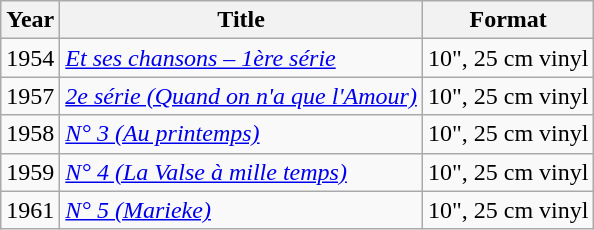<table class="wikitable">
<tr>
<th>Year</th>
<th>Title</th>
<th>Format</th>
</tr>
<tr>
<td>1954</td>
<td><em><a href='#'>Et ses chansons – 1ère série</a></em></td>
<td>10", 25 cm vinyl</td>
</tr>
<tr>
<td>1957</td>
<td><em><a href='#'>2e série (Quand on n'a que l'Amour)</a></em></td>
<td>10", 25 cm vinyl</td>
</tr>
<tr>
<td>1958</td>
<td><em><a href='#'>N° 3 (Au printemps)</a></em></td>
<td>10", 25 cm vinyl</td>
</tr>
<tr>
<td>1959</td>
<td><em><a href='#'>N° 4 (La Valse à mille temps)</a></em></td>
<td>10", 25 cm vinyl</td>
</tr>
<tr>
<td>1961</td>
<td><em><a href='#'>N° 5 (Marieke)</a></em></td>
<td>10", 25 cm vinyl</td>
</tr>
</table>
